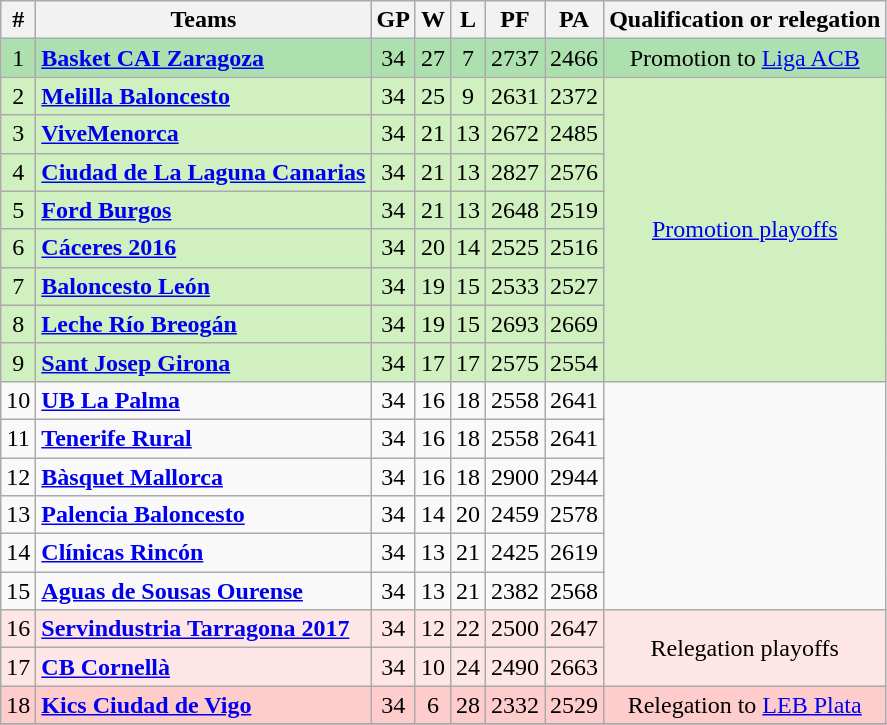<table class="wikitable" style="text-align: center;">
<tr>
<th>#</th>
<th>Teams</th>
<th>GP</th>
<th>W</th>
<th>L</th>
<th>PF</th>
<th>PA</th>
<th>Qualification or relegation</th>
</tr>
<tr bgcolor=ACE1AF>
<td>1</td>
<td align="left"><strong><a href='#'>Basket CAI Zaragoza</a></strong></td>
<td>34</td>
<td>27</td>
<td>7</td>
<td>2737</td>
<td>2466</td>
<td>Promotion to <a href='#'>Liga ACB</a></td>
</tr>
<tr bgcolor=D0F0C0>
<td>2</td>
<td align="left"><strong><a href='#'>Melilla Baloncesto</a></strong></td>
<td>34</td>
<td>25</td>
<td>9</td>
<td>2631</td>
<td>2372</td>
<td rowspan=8 align="center"><a href='#'>Promotion playoffs</a></td>
</tr>
<tr bgcolor=D0F0C0>
<td>3</td>
<td align="left"><strong><a href='#'>ViveMenorca</a></strong></td>
<td>34</td>
<td>21</td>
<td>13</td>
<td>2672</td>
<td>2485</td>
</tr>
<tr bgcolor=D0F0C0>
<td>4</td>
<td align="left"><strong><a href='#'>Ciudad de La Laguna Canarias</a></strong></td>
<td>34</td>
<td>21</td>
<td>13</td>
<td>2827</td>
<td>2576</td>
</tr>
<tr bgcolor=D0F0C0>
<td>5</td>
<td align="left"><strong><a href='#'>Ford Burgos</a></strong></td>
<td>34</td>
<td>21</td>
<td>13</td>
<td>2648</td>
<td>2519</td>
</tr>
<tr bgcolor=D0F0C0>
<td>6</td>
<td align="left"><strong><a href='#'>Cáceres 2016</a></strong></td>
<td>34</td>
<td>20</td>
<td>14</td>
<td>2525</td>
<td>2516</td>
</tr>
<tr bgcolor=D0F0C0>
<td>7</td>
<td align="left"><strong><a href='#'>Baloncesto León</a></strong></td>
<td>34</td>
<td>19</td>
<td>15</td>
<td>2533</td>
<td>2527</td>
</tr>
<tr bgcolor=D0F0C0>
<td>8</td>
<td align="left"><strong><a href='#'>Leche Río Breogán</a></strong></td>
<td>34</td>
<td>19</td>
<td>15</td>
<td>2693</td>
<td>2669</td>
</tr>
<tr bgcolor=D0F0C0>
<td>9</td>
<td align="left"><strong><a href='#'>Sant Josep Girona</a></strong></td>
<td>34</td>
<td>17</td>
<td>17</td>
<td>2575</td>
<td>2554</td>
</tr>
<tr>
<td>10</td>
<td align="left"><strong><a href='#'>UB La Palma</a></strong></td>
<td>34</td>
<td>16</td>
<td>18</td>
<td>2558</td>
<td>2641</td>
</tr>
<tr>
<td>11</td>
<td align="left"><strong><a href='#'>Tenerife Rural</a></strong></td>
<td>34</td>
<td>16</td>
<td>18</td>
<td>2558</td>
<td>2641</td>
</tr>
<tr>
<td>12</td>
<td align="left"><strong><a href='#'>Bàsquet Mallorca</a></strong></td>
<td>34</td>
<td>16</td>
<td>18</td>
<td>2900</td>
<td>2944</td>
</tr>
<tr>
<td>13</td>
<td align="left"><strong><a href='#'>Palencia Baloncesto</a></strong></td>
<td>34</td>
<td>14</td>
<td>20</td>
<td>2459</td>
<td>2578</td>
</tr>
<tr>
<td>14</td>
<td align="left"><strong><a href='#'>Clínicas Rincón</a></strong></td>
<td>34</td>
<td>13</td>
<td>21</td>
<td>2425</td>
<td>2619</td>
</tr>
<tr>
<td>15</td>
<td align="left"><strong><a href='#'>Aguas de Sousas Ourense</a></strong></td>
<td>34</td>
<td>13</td>
<td>21</td>
<td>2382</td>
<td>2568</td>
</tr>
<tr bgcolor=FFE6E6>
<td>16</td>
<td align="left"><strong><a href='#'>Servindustria Tarragona 2017</a></strong></td>
<td>34</td>
<td>12</td>
<td>22</td>
<td>2500</td>
<td>2647</td>
<td rowspan=2 align="center">Relegation playoffs</td>
</tr>
<tr bgcolor=FFE6E6>
<td>17</td>
<td align="left"><strong><a href='#'>CB Cornellà</a></strong></td>
<td>34</td>
<td>10</td>
<td>24</td>
<td>2490</td>
<td>2663</td>
</tr>
<tr bgcolor=FFCCCC>
<td>18</td>
<td align="left"><strong><a href='#'>Kics Ciudad de Vigo</a></strong></td>
<td>34</td>
<td>6</td>
<td>28</td>
<td>2332</td>
<td>2529</td>
<td>Relegation to <a href='#'>LEB Plata</a></td>
</tr>
<tr>
</tr>
</table>
